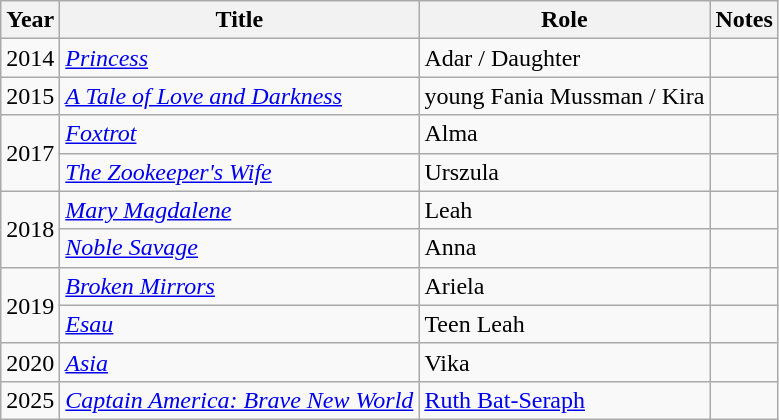<table class="wikitable sortable">
<tr>
<th>Year</th>
<th>Title</th>
<th>Role</th>
<th>Notes</th>
</tr>
<tr>
<td>2014</td>
<td><em><a href='#'>Princess</a></em></td>
<td>Adar / Daughter</td>
<td></td>
</tr>
<tr>
<td>2015</td>
<td><em><a href='#'>A Tale of Love and Darkness</a></em></td>
<td>young Fania Mussman / Kira</td>
<td></td>
</tr>
<tr>
<td rowspan="2">2017</td>
<td><em><a href='#'>Foxtrot</a></em></td>
<td>Alma</td>
<td></td>
</tr>
<tr>
<td><em><a href='#'>The Zookeeper's Wife</a></em></td>
<td>Urszula</td>
<td></td>
</tr>
<tr>
<td rowspan="2">2018</td>
<td><em><a href='#'>Mary Magdalene</a></em></td>
<td>Leah</td>
<td></td>
</tr>
<tr>
<td><em><a href='#'>Noble Savage</a></em></td>
<td>Anna</td>
<td></td>
</tr>
<tr>
<td rowspan="2">2019</td>
<td><em><a href='#'>Broken Mirrors</a></em></td>
<td>Ariela</td>
<td></td>
</tr>
<tr>
<td><em><a href='#'>Esau</a></em></td>
<td>Teen Leah</td>
<td></td>
</tr>
<tr>
<td>2020</td>
<td><em><a href='#'>Asia</a></em></td>
<td>Vika</td>
<td></td>
</tr>
<tr>
<td>2025</td>
<td><em><a href='#'>Captain America: Brave New World</a></em></td>
<td><a href='#'>Ruth Bat-Seraph</a></td>
<td></td>
</tr>
</table>
